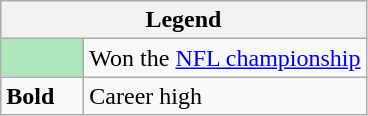<table class="wikitable mw-collapsible">
<tr>
<th colspan="2">Legend</th>
</tr>
<tr>
<td style="background:#afe6ba; width:3em;"></td>
<td>Won the <a href='#'>NFL championship</a></td>
</tr>
<tr>
<td><strong>Bold</strong></td>
<td>Career high</td>
</tr>
</table>
